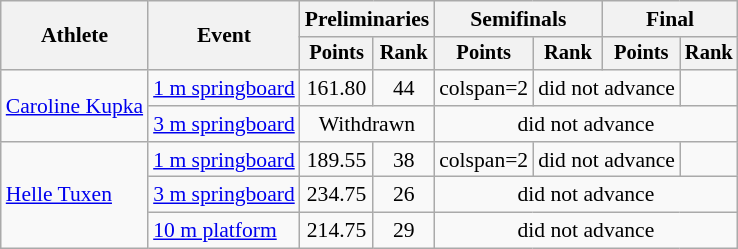<table class="wikitable" style="text-align:center; font-size:90%">
<tr>
<th rowspan="2">Athlete</th>
<th rowspan="2">Event</th>
<th colspan="2">Preliminaries</th>
<th colspan="2">Semifinals</th>
<th colspan="2">Final</th>
</tr>
<tr style="font-size:95%">
<th>Points</th>
<th>Rank</th>
<th>Points</th>
<th>Rank</th>
<th>Points</th>
<th>Rank</th>
</tr>
<tr>
<td align=left rowspan=2><a href='#'>Caroline Kupka</a></td>
<td align=left><a href='#'>1 m springboard</a></td>
<td>161.80</td>
<td>44</td>
<td>colspan=2 </td>
<td colspan=2>did not advance</td>
</tr>
<tr>
<td align=left><a href='#'>3 m springboard</a></td>
<td colspan=2>Withdrawn</td>
<td colspan=4>did not advance</td>
</tr>
<tr>
<td rowspan=3 align=left><a href='#'>Helle Tuxen</a></td>
<td align=left><a href='#'>1 m springboard</a></td>
<td>189.55</td>
<td>38</td>
<td>colspan=2 </td>
<td colspan=2>did not advance</td>
</tr>
<tr>
<td align=left><a href='#'>3 m springboard</a></td>
<td>234.75</td>
<td>26</td>
<td colspan=4>did not advance</td>
</tr>
<tr>
<td align=left><a href='#'>10 m platform</a></td>
<td>214.75</td>
<td>29</td>
<td colspan=4>did not advance</td>
</tr>
</table>
